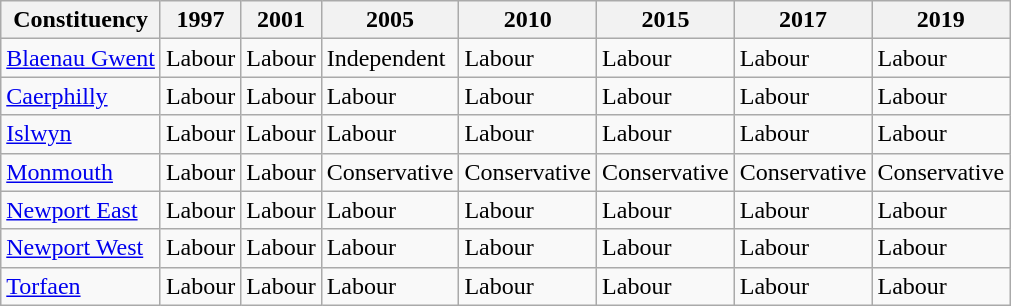<table class="wikitable">
<tr>
<th>Constituency</th>
<th>1997</th>
<th>2001</th>
<th>2005</th>
<th>2010</th>
<th>2015</th>
<th>2017</th>
<th>2019</th>
</tr>
<tr>
<td><a href='#'>Blaenau Gwent</a></td>
<td bgcolor=>Labour</td>
<td bgcolor=>Labour</td>
<td bgcolor=>Independent</td>
<td bgcolor=>Labour</td>
<td bgcolor=>Labour</td>
<td bgcolor=>Labour</td>
<td bgcolor=>Labour</td>
</tr>
<tr>
<td><a href='#'>Caerphilly</a></td>
<td bgcolor=>Labour</td>
<td bgcolor=>Labour</td>
<td bgcolor=>Labour</td>
<td bgcolor=>Labour</td>
<td bgcolor=>Labour</td>
<td bgcolor=>Labour</td>
<td bgcolor=>Labour</td>
</tr>
<tr>
<td><a href='#'>Islwyn</a></td>
<td bgcolor=>Labour</td>
<td bgcolor=>Labour</td>
<td bgcolor=>Labour</td>
<td bgcolor=>Labour</td>
<td bgcolor=>Labour</td>
<td bgcolor=>Labour</td>
<td bgcolor=>Labour</td>
</tr>
<tr>
<td><a href='#'>Monmouth</a></td>
<td bgcolor=>Labour</td>
<td bgcolor=>Labour</td>
<td bgcolor=>Conservative</td>
<td bgcolor=>Conservative</td>
<td bgcolor=>Conservative</td>
<td bgcolor=>Conservative</td>
<td bgcolor=>Conservative</td>
</tr>
<tr>
<td><a href='#'>Newport East</a></td>
<td bgcolor=>Labour</td>
<td bgcolor=>Labour</td>
<td bgcolor=>Labour</td>
<td bgcolor=>Labour</td>
<td bgcolor=>Labour</td>
<td bgcolor=>Labour</td>
<td bgcolor=>Labour</td>
</tr>
<tr>
<td><a href='#'>Newport West</a></td>
<td bgcolor=>Labour</td>
<td bgcolor=>Labour</td>
<td bgcolor=>Labour</td>
<td bgcolor=>Labour</td>
<td bgcolor=>Labour</td>
<td bgcolor=>Labour</td>
<td bgcolor=>Labour</td>
</tr>
<tr>
<td><a href='#'>Torfaen</a></td>
<td bgcolor=>Labour</td>
<td bgcolor=>Labour</td>
<td bgcolor=>Labour</td>
<td bgcolor=>Labour</td>
<td bgcolor=>Labour</td>
<td bgcolor=>Labour</td>
<td bgcolor=>Labour</td>
</tr>
</table>
